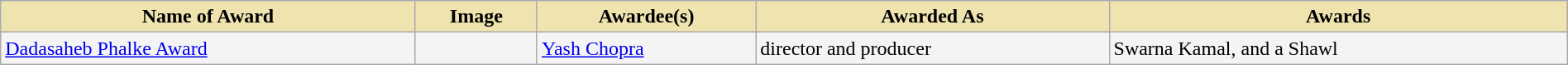<table class="wikitable" style="width:100%;">
<tr>
<th style="background-color:#EFE4B0;">Name of Award</th>
<th style="background-color:#EFE4B0;">Image</th>
<th style="background-color:#EFE4B0;">Awardee(s)</th>
<th style="background-color:#EFE4B0;">Awarded As</th>
<th style="background-color:#EFE4B0;">Awards</th>
</tr>
<tr style="background-color:#F4F4F4">
<td><a href='#'>Dadasaheb Phalke Award</a></td>
<td></td>
<td><a href='#'>Yash Chopra</a></td>
<td>director and producer</td>
<td>Swarna Kamal,   and a Shawl</td>
</tr>
</table>
